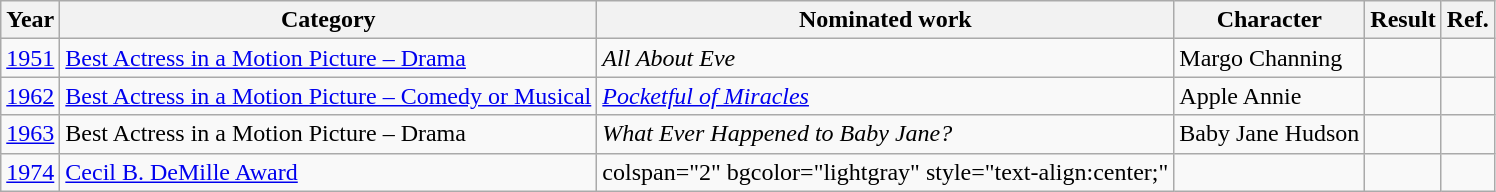<table class="wikitable">
<tr>
<th>Year</th>
<th>Category</th>
<th>Nominated work</th>
<th>Character</th>
<th>Result</th>
<th>Ref.</th>
</tr>
<tr>
<td style="text-align:center;"><a href='#'>1951</a></td>
<td><a href='#'>Best Actress in a Motion Picture – Drama</a></td>
<td><em>All About Eve</em></td>
<td>Margo Channing</td>
<td></td>
<td style="text-align:center;"></td>
</tr>
<tr>
<td style="text-align:center;"><a href='#'>1962</a></td>
<td><a href='#'>Best Actress in a Motion Picture – Comedy or Musical</a></td>
<td><em><a href='#'>Pocketful of Miracles</a></em></td>
<td>Apple Annie</td>
<td></td>
<td style="text-align:center;"></td>
</tr>
<tr>
<td style="text-align:center;"><a href='#'>1963</a></td>
<td>Best Actress in a Motion Picture – Drama</td>
<td><em>What Ever Happened to Baby Jane?</em></td>
<td>Baby Jane Hudson</td>
<td></td>
<td style="text-align:center;"></td>
</tr>
<tr>
<td style="text-align:center;"><a href='#'>1974</a></td>
<td><a href='#'>Cecil B. DeMille Award</a></td>
<td>colspan="2" bgcolor="lightgray" style="text-align:center;" </td>
<td></td>
<td style="text-align:center;"></td>
</tr>
</table>
